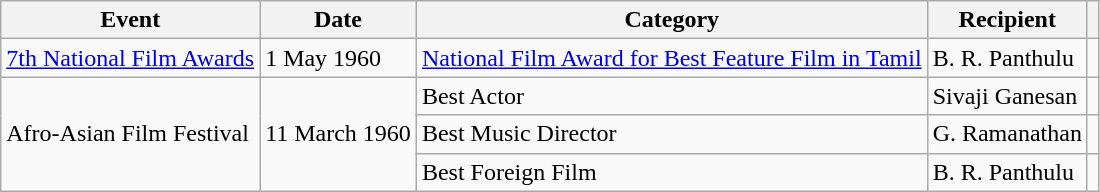<table class="wikitable">
<tr>
<th>Event</th>
<th>Date</th>
<th>Category</th>
<th>Recipient</th>
<th></th>
</tr>
<tr>
<td><a href='#'>7th National Film Awards</a></td>
<td>1 May 1960</td>
<td><a href='#'>National Film Award for Best Feature Film in Tamil</a></td>
<td>B. R. Panthulu</td>
<td></td>
</tr>
<tr>
<td rowspan="3">Afro-Asian Film Festival</td>
<td rowspan="3">11 March 1960</td>
<td>Best Actor</td>
<td>Sivaji Ganesan</td>
<td></td>
</tr>
<tr>
<td>Best Music Director</td>
<td>G. Ramanathan</td>
<td></td>
</tr>
<tr>
<td>Best Foreign Film</td>
<td>B. R. Panthulu</td>
<td></td>
</tr>
</table>
